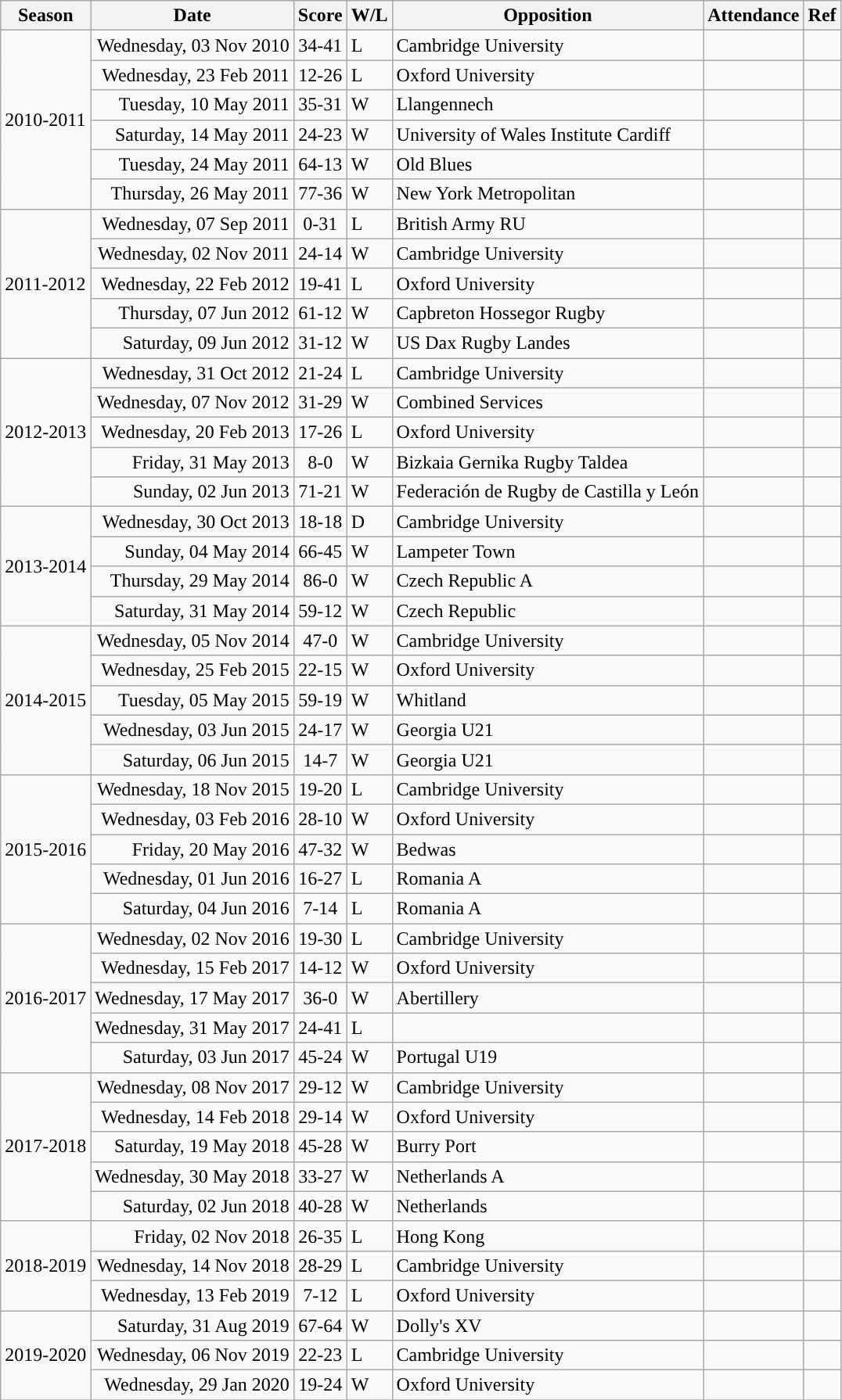<table class="wikitable">
<tr>
<th>Season</th>
<th>Date</th>
<th>Score</th>
<th>W/L</th>
<th>Opposition</th>
<th>Attendance</th>
<th>Ref</th>
</tr>
<tr>
<td rowspan=6>2010-2011</td>
<td style="text-align:right;">Wednesday, 03 Nov 2010</td>
<td style="text-align:center;">34-41</td>
<td style="text-align:left;">L</td>
<td>Cambridge University</td>
<td></td>
</tr>
<tr>
<td style="text-align:right;">Wednesday, 23 Feb 2011</td>
<td style="text-align:center;">12-26</td>
<td style="text-align:left;">L</td>
<td>Oxford University</td>
<td></td>
<td></td>
</tr>
<tr>
<td style="text-align:right;">Tuesday, 10 May 2011</td>
<td style="text-align:center;">35-31</td>
<td style="text-align:left;">W</td>
<td>Llangennech</td>
<td></td>
<td></td>
</tr>
<tr>
<td style="text-align:right;">Saturday, 14 May 2011</td>
<td style="text-align:center;">24-23</td>
<td style="text-align:left;">W</td>
<td>University of Wales Institute Cardiff</td>
<td></td>
<td></td>
</tr>
<tr>
<td style="text-align:right;">Tuesday, 24 May 2011</td>
<td style="text-align:center;">64-13</td>
<td style="text-align:left;">W</td>
<td>Old Blues</td>
<td></td>
<td></td>
</tr>
<tr>
<td style="text-align:right;">Thursday, 26 May 2011</td>
<td style="text-align:center;">77-36</td>
<td style="text-align:left;">W</td>
<td>New York Metropolitan</td>
<td></td>
<td></td>
</tr>
<tr>
<td rowspan=5>2011-2012</td>
<td style="text-align:right;">Wednesday, 07 Sep 2011</td>
<td style="text-align:center;">0-31</td>
<td style="text-align:left;">L</td>
<td>British Army RU</td>
<td></td>
</tr>
<tr>
<td style="text-align:right;">Wednesday, 02 Nov 2011</td>
<td style="text-align:center;">24-14</td>
<td style="text-align:left;">W</td>
<td>Cambridge University</td>
<td></td>
<td></td>
</tr>
<tr>
<td style="text-align:right;">Wednesday, 22 Feb 2012</td>
<td style="text-align:center;">19-41</td>
<td style="text-align:left;">L</td>
<td>Oxford University</td>
<td></td>
<td></td>
</tr>
<tr>
<td style="text-align:right;">Thursday, 07 Jun 2012</td>
<td style="text-align:center;">61-12</td>
<td style="text-align:left;">W</td>
<td>Capbreton Hossegor Rugby</td>
<td></td>
<td></td>
</tr>
<tr>
<td style="text-align:right;">Saturday, 09 Jun 2012</td>
<td style="text-align:center;">31-12</td>
<td style="text-align:left;">W</td>
<td>US Dax Rugby Landes</td>
<td></td>
<td></td>
</tr>
<tr>
<td rowspan=5>2012-2013</td>
<td style="text-align:right;">Wednesday, 31 Oct 2012</td>
<td style="text-align:center;">21-24</td>
<td style="text-align:left;">L</td>
<td>Cambridge University</td>
<td></td>
</tr>
<tr>
<td style="text-align:right;">Wednesday, 07 Nov 2012</td>
<td style="text-align:center;">31-29</td>
<td style="text-align:left;">W</td>
<td>Combined Services</td>
<td></td>
<td></td>
</tr>
<tr>
<td style="text-align:right;">Wednesday, 20 Feb 2013</td>
<td style="text-align:center;">17-26</td>
<td style="text-align:left;">L</td>
<td>Oxford University</td>
<td></td>
<td></td>
</tr>
<tr>
<td style="text-align:right;">Friday, 31 May 2013</td>
<td style="text-align:center;">8-0</td>
<td style="text-align:left;">W</td>
<td>Bizkaia Gernika Rugby Taldea</td>
<td></td>
<td></td>
</tr>
<tr>
<td style="text-align:right;">Sunday, 02 Jun 2013</td>
<td style="text-align:center;">71-21</td>
<td style="text-align:left;">W</td>
<td>Federación de Rugby de Castilla y León</td>
<td></td>
<td></td>
</tr>
<tr>
<td rowspan=4>2013-2014</td>
<td style="text-align:right;">Wednesday, 30 Oct 2013</td>
<td style="text-align:center;">18-18</td>
<td style="text-align:left;">D</td>
<td>Cambridge University</td>
<td></td>
<td></td>
</tr>
<tr>
<td style="text-align:right;">Sunday, 04 May 2014</td>
<td style="text-align:center;">66-45</td>
<td style="text-align:left;">W</td>
<td>Lampeter Town</td>
<td></td>
<td></td>
</tr>
<tr>
<td style="text-align:right;">Thursday, 29 May 2014</td>
<td style="text-align:center;">86-0</td>
<td style="text-align:left;">W</td>
<td>Czech Republic A</td>
<td></td>
</tr>
<tr>
<td style="text-align:right;">Saturday, 31 May 2014</td>
<td style="text-align:center;">59-12</td>
<td style="text-align:left;">W</td>
<td>Czech Republic</td>
<td></td>
<td></td>
</tr>
<tr>
<td rowspan=5>2014-2015</td>
<td style="text-align:right;">Wednesday, 05 Nov 2014</td>
<td style="text-align:center;">47-0</td>
<td style="text-align:left;">W</td>
<td>Cambridge University</td>
<td></td>
</tr>
<tr>
<td style="text-align:right;">Wednesday, 25 Feb 2015</td>
<td style="text-align:center;">22-15</td>
<td style="text-align:left;">W</td>
<td>Oxford University</td>
<td></td>
<td></td>
</tr>
<tr>
<td style="text-align:right;">Tuesday, 05 May 2015</td>
<td style="text-align:center;">59-19</td>
<td style="text-align:left;">W</td>
<td>Whitland</td>
<td></td>
<td></td>
</tr>
<tr>
<td style="text-align:right;">Wednesday, 03 Jun 2015</td>
<td style="text-align:center;">24-17</td>
<td style="text-align:left;">W</td>
<td>Georgia U21</td>
<td></td>
<td></td>
</tr>
<tr>
<td style="text-align:right;">Saturday, 06 Jun 2015</td>
<td style="text-align:center;">14-7</td>
<td style="text-align:left;">W</td>
<td>Georgia U21</td>
<td></td>
<td></td>
</tr>
<tr>
<td rowspan=5>2015-2016</td>
<td style="text-align:right;">Wednesday, 18 Nov 2015</td>
<td style="text-align:center;">19-20</td>
<td style="text-align:left;">L</td>
<td>Cambridge University</td>
<td></td>
</tr>
<tr>
<td style="text-align:right;">Wednesday, 03 Feb 2016</td>
<td style="text-align:center;">28-10</td>
<td style="text-align:left;">W</td>
<td>Oxford University</td>
<td></td>
<td></td>
</tr>
<tr>
<td style="text-align:right;">Friday, 20 May 2016</td>
<td style="text-align:center;">47-32</td>
<td style="text-align:left;">W</td>
<td>Bedwas</td>
<td></td>
<td></td>
</tr>
<tr>
<td style="text-align:right;">Wednesday, 01 Jun 2016</td>
<td style="text-align:center;">16-27</td>
<td style="text-align:left;">L</td>
<td>Romania A</td>
<td></td>
<td></td>
</tr>
<tr>
<td style="text-align:right;">Saturday, 04 Jun 2016</td>
<td style="text-align:center;">7-14</td>
<td style="text-align:left;">L</td>
<td>Romania A</td>
<td></td>
<td></td>
</tr>
<tr>
<td rowspan=5>2016-2017</td>
<td style="text-align:right;">Wednesday, 02 Nov 2016</td>
<td style="text-align:center;">19-30</td>
<td style="text-align:left;">L</td>
<td>Cambridge University</td>
<td></td>
</tr>
<tr>
<td style="text-align:right;">Wednesday, 15 Feb 2017</td>
<td style="text-align:center;">14-12</td>
<td style="text-align:left;">W</td>
<td>Oxford University</td>
<td></td>
<td></td>
</tr>
<tr>
<td style="text-align:right;">Wednesday, 17 May 2017</td>
<td style="text-align:center;">36-0</td>
<td style="text-align:left;">W</td>
<td>Abertillery</td>
<td></td>
<td></td>
</tr>
<tr>
<td style="text-align:right;">Wednesday, 31 May 2017</td>
<td style="text-align:center;">24-41</td>
<td style="text-align:left;">L</td>
<td></td>
<td></td>
<td></td>
</tr>
<tr>
<td style="text-align:right;">Saturday, 03 Jun 2017</td>
<td style="text-align:center;">45-24</td>
<td style="text-align:left;">W</td>
<td>Portugal U19</td>
<td></td>
<td></td>
</tr>
<tr>
<td rowspan=5>2017-2018</td>
<td style="text-align:right;">Wednesday, 08 Nov 2017</td>
<td style="text-align:center;">29-12</td>
<td style="text-align:left;">W</td>
<td>Cambridge University</td>
<td></td>
</tr>
<tr>
<td style="text-align:right;">Wednesday, 14 Feb 2018</td>
<td style="text-align:center;">29-14</td>
<td style="text-align:left;">W</td>
<td>Oxford University</td>
<td></td>
<td></td>
</tr>
<tr>
<td style="text-align:right;">Saturday, 19 May 2018</td>
<td style="text-align:center;">45-28</td>
<td style="text-align:left;">W</td>
<td>Burry Port</td>
<td></td>
<td></td>
</tr>
<tr>
<td style="text-align:right;">Wednesday, 30 May 2018</td>
<td style="text-align:center;">33-27</td>
<td style="text-align:left;">W</td>
<td>Netherlands A</td>
<td></td>
<td></td>
</tr>
<tr>
<td style="text-align:right;">Saturday, 02 Jun 2018</td>
<td style="text-align:center;">40-28</td>
<td style="text-align:left;">W</td>
<td>Netherlands</td>
<td></td>
<td></td>
</tr>
<tr>
<td rowspan=3>2018-2019</td>
<td style="text-align:right;">Friday, 02 Nov 2018</td>
<td style="text-align:center;">26-35</td>
<td style="text-align:left;">L</td>
<td>Hong Kong</td>
<td></td>
</tr>
<tr>
<td style="text-align:right;">Wednesday, 14 Nov 2018</td>
<td style="text-align:center;">28-29</td>
<td style="text-align:left;">L</td>
<td>Cambridge University</td>
<td></td>
<td></td>
</tr>
<tr>
<td style="text-align:right;">Wednesday, 13 Feb 2019</td>
<td style="text-align:center;">7-12</td>
<td style="text-align:left;">L</td>
<td>Oxford University</td>
<td></td>
<td></td>
</tr>
<tr>
<td rowspan=3>2019-2020</td>
<td style="text-align:right;">Saturday, 31 Aug 2019</td>
<td style="text-align:center;">67-64</td>
<td style="text-align:left;">W</td>
<td>Dolly's XV</td>
<td></td>
</tr>
<tr>
<td style="text-align:right;">Wednesday, 06 Nov 2019</td>
<td style="text-align:center;">22-23</td>
<td style="text-align:left;">L</td>
<td>Cambridge University</td>
<td></td>
<td></td>
</tr>
<tr>
<td style="text-align:right;">Wednesday, 29 Jan 2020</td>
<td style="text-align:center;">19-24</td>
<td style="text-align:left;">W</td>
<td>Oxford University</td>
<td></td>
<td></td>
</tr>
<tr>
</tr>
</table>
